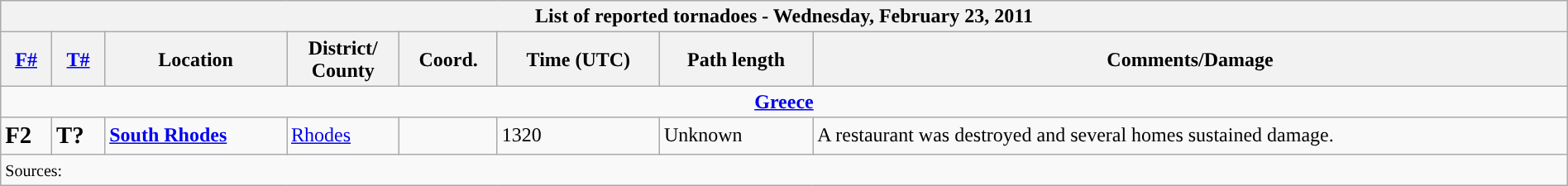<table class="wikitable collapsible" width="100%">
<tr>
<th colspan="8">List of reported tornadoes - Wednesday, February 23, 2011</th>
</tr>
<tr>
<th><a href='#'>F#</a></th>
<th><a href='#'>T#</a></th>
<th>Location</th>
<th>District/<br>County</th>
<th>Coord.</th>
<th>Time (UTC)</th>
<th>Path length</th>
<th>Comments/Damage</th>
</tr>
<tr>
<td colspan="8" align=center><strong><a href='#'>Greece</a></strong></td>
</tr>
<tr>
<td><big><strong>F2</strong></big></td>
<td><big><strong>T?</strong></big></td>
<td><strong><a href='#'>South Rhodes</a></strong></td>
<td><a href='#'>Rhodes</a></td>
<td></td>
<td>1320</td>
<td>Unknown</td>
<td>A restaurant was destroyed and several homes sustained damage.</td>
</tr>
<tr>
<td colspan="8"><small>Sources:  </small></td>
</tr>
</table>
